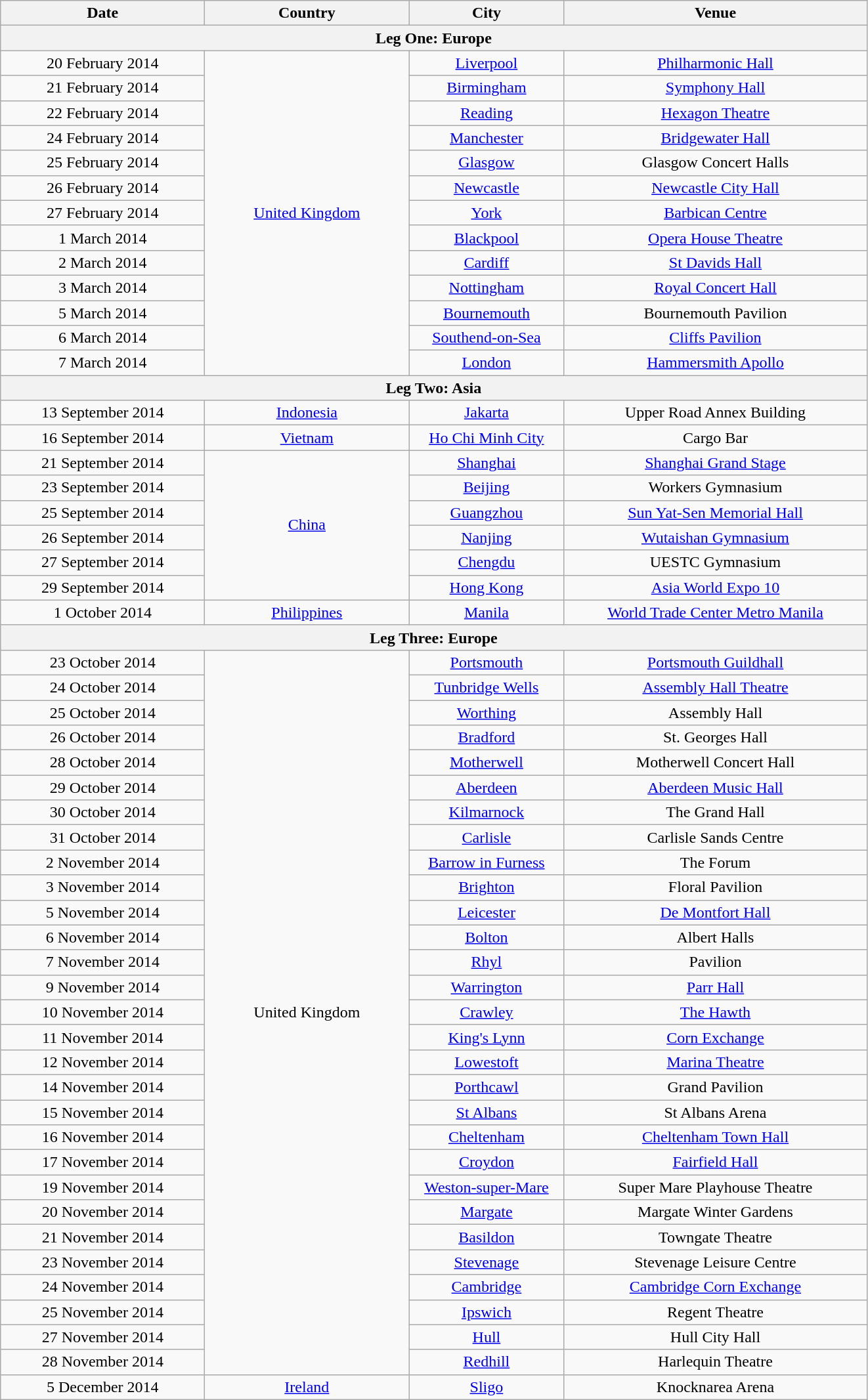<table class="wikitable sortable" style="text-align:center;">
<tr>
<th style="width:200px;">Date</th>
<th style="width:200px;">Country</th>
<th style="width:150px;">City</th>
<th style="width:300px;">Venue</th>
</tr>
<tr>
<th colspan="4">Leg One: Europe</th>
</tr>
<tr>
<td>20 February 2014</td>
<td rowspan="13"><a href='#'>United Kingdom</a></td>
<td><a href='#'>Liverpool</a></td>
<td><a href='#'>Philharmonic Hall</a></td>
</tr>
<tr>
<td>21 February 2014</td>
<td><a href='#'>Birmingham</a></td>
<td><a href='#'>Symphony Hall</a></td>
</tr>
<tr>
<td>22 February 2014</td>
<td><a href='#'>Reading</a></td>
<td><a href='#'>Hexagon Theatre</a></td>
</tr>
<tr>
<td>24 February 2014</td>
<td><a href='#'>Manchester</a></td>
<td><a href='#'>Bridgewater Hall</a></td>
</tr>
<tr>
<td>25 February 2014</td>
<td><a href='#'>Glasgow</a></td>
<td>Glasgow Concert Halls</td>
</tr>
<tr>
<td>26 February 2014</td>
<td><a href='#'>Newcastle</a></td>
<td><a href='#'>Newcastle City Hall</a></td>
</tr>
<tr>
<td>27 February 2014</td>
<td><a href='#'>York</a></td>
<td><a href='#'>Barbican Centre</a></td>
</tr>
<tr>
<td>1 March 2014</td>
<td><a href='#'>Blackpool</a></td>
<td><a href='#'>Opera House Theatre</a></td>
</tr>
<tr>
<td>2 March 2014</td>
<td><a href='#'>Cardiff</a></td>
<td><a href='#'>St Davids Hall</a></td>
</tr>
<tr>
<td>3 March 2014</td>
<td><a href='#'>Nottingham</a></td>
<td><a href='#'>Royal Concert Hall</a></td>
</tr>
<tr>
<td>5 March 2014</td>
<td><a href='#'>Bournemouth</a></td>
<td>Bournemouth Pavilion</td>
</tr>
<tr>
<td>6 March 2014</td>
<td><a href='#'>Southend-on-Sea</a></td>
<td><a href='#'>Cliffs Pavilion</a></td>
</tr>
<tr>
<td>7 March 2014</td>
<td><a href='#'>London</a></td>
<td><a href='#'>Hammersmith Apollo</a></td>
</tr>
<tr>
<th colspan="4">Leg Two: Asia</th>
</tr>
<tr>
<td>13 September 2014</td>
<td><a href='#'>Indonesia</a></td>
<td><a href='#'>Jakarta</a></td>
<td>Upper Road Annex Building</td>
</tr>
<tr>
<td>16 September 2014</td>
<td><a href='#'>Vietnam</a></td>
<td><a href='#'>Ho Chi Minh City</a></td>
<td>Cargo Bar</td>
</tr>
<tr>
<td>21 September 2014</td>
<td rowspan="6"><a href='#'>China</a></td>
<td><a href='#'>Shanghai</a></td>
<td><a href='#'>Shanghai Grand Stage</a></td>
</tr>
<tr>
<td>23 September 2014</td>
<td><a href='#'>Beijing</a></td>
<td>Workers Gymnasium</td>
</tr>
<tr>
<td>25 September 2014</td>
<td><a href='#'>Guangzhou</a></td>
<td><a href='#'>Sun Yat-Sen Memorial Hall</a></td>
</tr>
<tr>
<td>26 September 2014</td>
<td><a href='#'>Nanjing</a></td>
<td><a href='#'>Wutaishan Gymnasium</a></td>
</tr>
<tr>
<td>27 September 2014</td>
<td><a href='#'>Chengdu</a></td>
<td>UESTC Gymnasium</td>
</tr>
<tr>
<td>29 September 2014</td>
<td><a href='#'>Hong Kong</a></td>
<td><a href='#'>Asia World Expo 10</a></td>
</tr>
<tr>
<td>1 October 2014</td>
<td><a href='#'>Philippines</a></td>
<td><a href='#'>Manila</a></td>
<td><a href='#'>World Trade Center Metro Manila</a></td>
</tr>
<tr>
<th colspan="4">Leg Three: Europe</th>
</tr>
<tr>
<td>23 October 2014</td>
<td rowspan="29">United Kingdom</td>
<td><a href='#'>Portsmouth</a></td>
<td><a href='#'>Portsmouth Guildhall</a></td>
</tr>
<tr>
<td>24 October 2014</td>
<td><a href='#'>Tunbridge Wells</a></td>
<td><a href='#'>Assembly Hall Theatre</a></td>
</tr>
<tr>
<td>25 October 2014</td>
<td><a href='#'>Worthing</a></td>
<td>Assembly Hall</td>
</tr>
<tr>
<td>26 October 2014</td>
<td><a href='#'>Bradford</a></td>
<td>St. Georges Hall</td>
</tr>
<tr>
<td>28 October 2014</td>
<td><a href='#'>Motherwell</a></td>
<td>Motherwell Concert Hall</td>
</tr>
<tr>
<td>29 October 2014</td>
<td><a href='#'>Aberdeen</a></td>
<td><a href='#'>Aberdeen Music Hall</a></td>
</tr>
<tr>
<td>30 October 2014</td>
<td><a href='#'>Kilmarnock</a></td>
<td>The Grand Hall</td>
</tr>
<tr>
<td>31 October 2014</td>
<td><a href='#'>Carlisle</a></td>
<td>Carlisle Sands Centre</td>
</tr>
<tr>
<td>2 November 2014</td>
<td><a href='#'>Barrow in Furness</a></td>
<td>The Forum</td>
</tr>
<tr>
<td>3 November 2014</td>
<td><a href='#'>Brighton</a></td>
<td>Floral Pavilion</td>
</tr>
<tr>
<td>5 November 2014</td>
<td><a href='#'>Leicester</a></td>
<td><a href='#'>De Montfort Hall</a></td>
</tr>
<tr>
<td>6 November 2014</td>
<td><a href='#'>Bolton</a></td>
<td>Albert Halls</td>
</tr>
<tr>
<td>7 November 2014</td>
<td><a href='#'>Rhyl</a></td>
<td>Pavilion</td>
</tr>
<tr>
<td>9 November 2014</td>
<td><a href='#'>Warrington</a></td>
<td><a href='#'>Parr Hall</a></td>
</tr>
<tr>
<td>10 November 2014</td>
<td><a href='#'>Crawley</a></td>
<td><a href='#'>The Hawth</a></td>
</tr>
<tr>
<td>11 November 2014</td>
<td><a href='#'>King's Lynn</a></td>
<td><a href='#'>Corn Exchange</a></td>
</tr>
<tr>
<td>12 November 2014</td>
<td><a href='#'>Lowestoft</a></td>
<td><a href='#'>Marina Theatre</a></td>
</tr>
<tr>
<td>14 November 2014</td>
<td><a href='#'>Porthcawl</a></td>
<td>Grand Pavilion</td>
</tr>
<tr>
<td>15 November 2014</td>
<td><a href='#'>St Albans</a></td>
<td>St Albans Arena</td>
</tr>
<tr>
<td>16 November 2014</td>
<td><a href='#'>Cheltenham</a></td>
<td><a href='#'>Cheltenham Town Hall</a></td>
</tr>
<tr>
<td>17 November 2014</td>
<td><a href='#'>Croydon</a></td>
<td><a href='#'>Fairfield Hall</a></td>
</tr>
<tr>
<td>19 November 2014</td>
<td><a href='#'>Weston-super-Mare</a></td>
<td>Super Mare Playhouse Theatre</td>
</tr>
<tr>
<td>20 November 2014</td>
<td><a href='#'>Margate</a></td>
<td>Margate Winter Gardens</td>
</tr>
<tr>
<td>21 November 2014</td>
<td><a href='#'>Basildon</a></td>
<td>Towngate Theatre</td>
</tr>
<tr>
<td>23 November 2014</td>
<td><a href='#'>Stevenage</a></td>
<td>Stevenage Leisure Centre</td>
</tr>
<tr>
<td>24 November 2014</td>
<td><a href='#'>Cambridge</a></td>
<td><a href='#'>Cambridge Corn Exchange</a></td>
</tr>
<tr>
<td>25 November 2014</td>
<td><a href='#'>Ipswich</a></td>
<td>Regent Theatre</td>
</tr>
<tr>
<td>27 November 2014</td>
<td><a href='#'>Hull</a></td>
<td>Hull City Hall</td>
</tr>
<tr>
<td>28 November 2014</td>
<td><a href='#'>Redhill</a></td>
<td>Harlequin Theatre</td>
</tr>
<tr>
<td>5 December 2014</td>
<td><a href='#'>Ireland</a></td>
<td><a href='#'>Sligo</a></td>
<td>Knocknarea Arena</td>
</tr>
</table>
